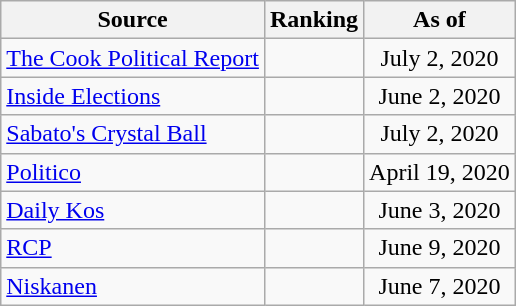<table class="wikitable" style="text-align:center">
<tr>
<th>Source</th>
<th>Ranking</th>
<th>As of</th>
</tr>
<tr>
<td align=left><a href='#'>The Cook Political Report</a></td>
<td></td>
<td>July 2, 2020</td>
</tr>
<tr>
<td align=left><a href='#'>Inside Elections</a></td>
<td></td>
<td>June 2, 2020</td>
</tr>
<tr>
<td align=left><a href='#'>Sabato's Crystal Ball</a></td>
<td></td>
<td>July 2, 2020</td>
</tr>
<tr>
<td align="left"><a href='#'>Politico</a></td>
<td></td>
<td>April 19, 2020</td>
</tr>
<tr>
<td align="left"><a href='#'>Daily Kos</a></td>
<td></td>
<td>June 3, 2020</td>
</tr>
<tr>
<td align="left"><a href='#'>RCP</a></td>
<td></td>
<td>June 9, 2020</td>
</tr>
<tr>
<td align="left"><a href='#'>Niskanen</a></td>
<td></td>
<td>June 7, 2020</td>
</tr>
</table>
